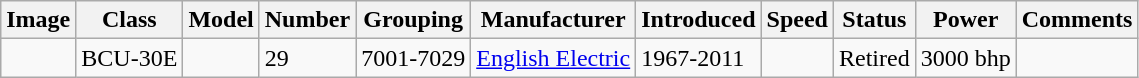<table class="wikitable">
<tr>
<th>Image</th>
<th>Class</th>
<th>Model</th>
<th>Number</th>
<th>Grouping</th>
<th>Manufacturer</th>
<th>Introduced</th>
<th>Speed</th>
<th>Status</th>
<th>Power</th>
<th>Comments</th>
</tr>
<tr>
<td></td>
<td>BCU-30E</td>
<td></td>
<td>29</td>
<td>7001-7029</td>
<td><a href='#'>English Electric</a></td>
<td>1967-2011</td>
<td></td>
<td>Retired</td>
<td>3000 bhp</td>
<td></td>
</tr>
</table>
